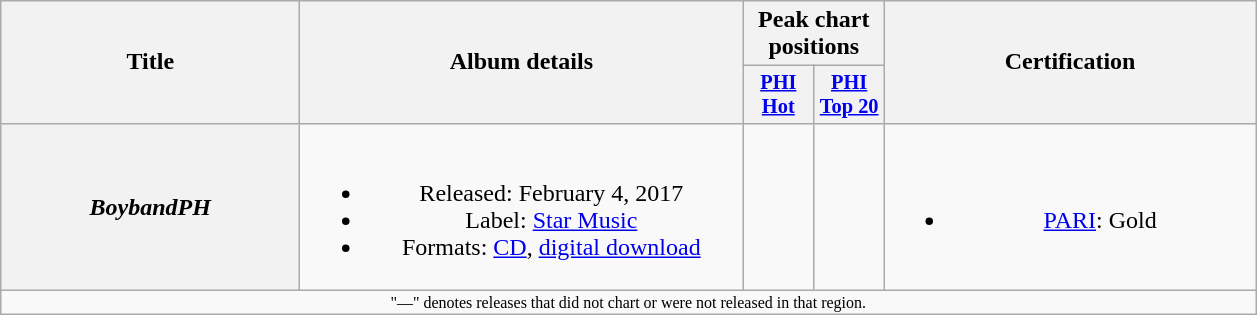<table class="wikitable plainrowheaders" style="text-align:center;">
<tr>
<th scope="col" rowspan="2" style="width:12em;">Title</th>
<th scope="col" rowspan="2" style="width:18em;">Album details</th>
<th scope="col" colspan="2">Peak chart positions</th>
<th scope="col" rowspan="2" style="width:15em;">Certification</th>
</tr>
<tr>
<th scope="col" style="width:3em;font-size:85%;"><a href='#'>PHI<br>Hot</a></th>
<th scope="col" style="width:3em;font-size:85%;"><a href='#'>PHI<br>Top 20</a></th>
</tr>
<tr>
<th scope="row"><em>BoybandPH</em></th>
<td><br><ul><li>Released: February 4, 2017</li><li>Label: <a href='#'>Star Music</a></li><li>Formats: <a href='#'>CD</a>, <a href='#'>digital download</a></li></ul></td>
<td></td>
<td></td>
<td><br><ul><li><a href='#'>PARI</a>: Gold</li></ul></td>
</tr>
<tr>
<td colspan="5" style="font-size:8pt">"—" denotes releases that did not chart or were not released in that region.</td>
</tr>
</table>
